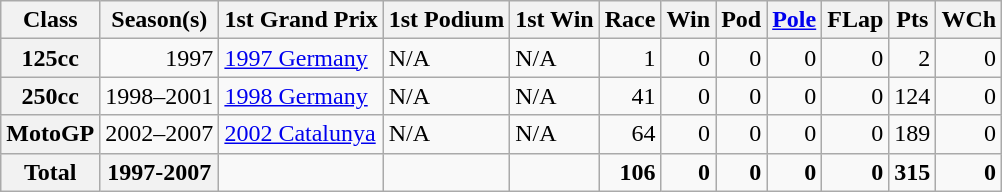<table class="wikitable">
<tr>
<th>Class</th>
<th>Season(s)</th>
<th>1st Grand Prix</th>
<th>1st Podium</th>
<th>1st Win</th>
<th>Race</th>
<th>Win</th>
<th>Pod</th>
<th><a href='#'>Pole</a></th>
<th>FLap</th>
<th>Pts</th>
<th>WCh</th>
</tr>
<tr align="right">
<th>125cc</th>
<td>1997</td>
<td align="left"><a href='#'>1997 Germany</a></td>
<td align="left">N/A</td>
<td align="left">N/A</td>
<td>1</td>
<td>0</td>
<td>0</td>
<td>0</td>
<td>0</td>
<td>2</td>
<td>0</td>
</tr>
<tr align="right">
<th>250cc</th>
<td>1998–2001</td>
<td align="left"><a href='#'>1998 Germany</a></td>
<td align="left">N/A</td>
<td align="left">N/A</td>
<td>41</td>
<td>0</td>
<td>0</td>
<td>0</td>
<td>0</td>
<td>124</td>
<td>0</td>
</tr>
<tr align="right">
<th>MotoGP</th>
<td>2002–2007</td>
<td align="left"><a href='#'>2002 Catalunya</a></td>
<td align="left">N/A</td>
<td align="left">N/A</td>
<td>64</td>
<td>0</td>
<td>0</td>
<td>0</td>
<td>0</td>
<td>189</td>
<td>0</td>
</tr>
<tr align="right">
<th>Total</th>
<th>1997-2007</th>
<td></td>
<td></td>
<td></td>
<td><strong>106</strong></td>
<td><strong>0</strong></td>
<td><strong>0</strong></td>
<td><strong>0</strong></td>
<td><strong>0</strong></td>
<td><strong>315</strong></td>
<td><strong>0</strong></td>
</tr>
</table>
